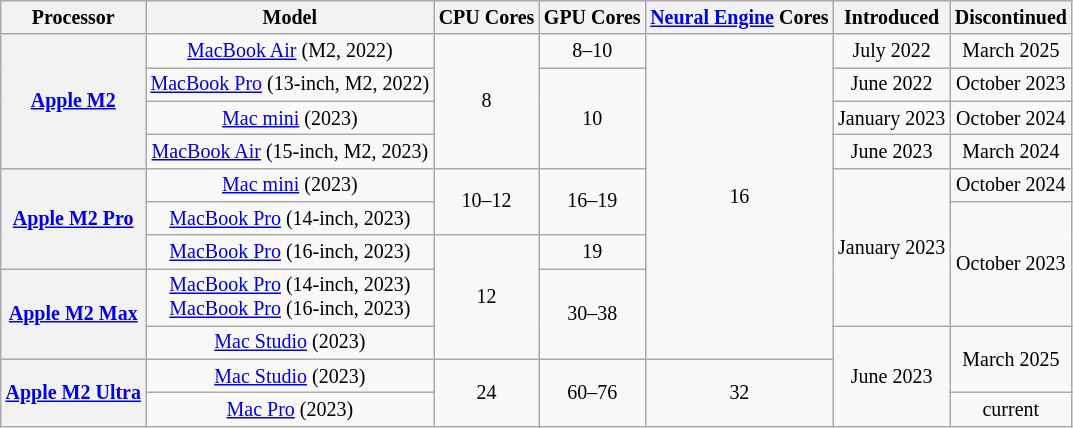<table class="wikitable sortable" style="font-size:smaller; text-align:center">
<tr>
<th>Processor</th>
<th>Model</th>
<th>CPU Cores</th>
<th>GPU Cores</th>
<th><a href='#'>Neural Engine</a> Cores</th>
<th>Introduced</th>
<th>Discontinued</th>
</tr>
<tr>
<th data-sort-value=1 rowspan=4><a href='#'>Apple M2</a></th>
<td><a href='#'>MacBook Air</a> (M2, 2022)</td>
<td rowspan=4>8</td>
<td>8–10</td>
<td rowspan=9>16</td>
<td>July 2022</td>
<td>March 2025</td>
</tr>
<tr>
<td><a href='#'>MacBook Pro</a> (13-inch, M2, 2022)</td>
<td rowspan=3>10</td>
<td>June 2022</td>
<td>October 2023</td>
</tr>
<tr>
<td><a href='#'>Mac mini</a> (2023)</td>
<td>January 2023</td>
<td>October 2024</td>
</tr>
<tr>
<td><a href='#'>MacBook Air</a> (15-inch, M2, 2023)</td>
<td>June 2023</td>
<td>March 2024</td>
</tr>
<tr>
<th data-sort-value=2 rowspan=3><a href='#'>Apple M2 Pro</a></th>
<td><a href='#'>Mac mini</a> (2023)</td>
<td rowspan=2>10–12</td>
<td rowspan=2>16–19</td>
<td rowspan=4>January 2023</td>
<td>October 2024</td>
</tr>
<tr>
<td><a href='#'>MacBook Pro</a> (14-inch, 2023)</td>
<td rowspan=3>October 2023</td>
</tr>
<tr>
<td><a href='#'>MacBook Pro</a> (16-inch, 2023)</td>
<td rowspan=3>12</td>
<td>19</td>
</tr>
<tr>
<th data-sort-value=3 rowspan=2><a href='#'>Apple M2 Max</a></th>
<td><a href='#'>MacBook Pro</a> (14-inch, 2023)<br><a href='#'>MacBook Pro</a> (16-inch, 2023)</td>
<td rowspan=2>30–38</td>
</tr>
<tr>
<td><a href='#'>Mac Studio</a> (2023)</td>
<td rowspan=3>June 2023</td>
<td rowspan=2>March 2025</td>
</tr>
<tr>
<th data-sort-value=4 rowspan=2><a href='#'>Apple M2 Ultra</a></th>
<td><a href='#'>Mac Studio</a> (2023)</td>
<td rowspan=2>24</td>
<td rowspan=2>60–76</td>
<td rowspan=2>32</td>
</tr>
<tr>
<td><a href='#'>Mac Pro</a> (2023)</td>
<td>current</td>
</tr>
</table>
